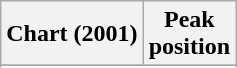<table class="wikitable sortable plainrowheaders" style="text-align:center">
<tr>
<th scope="col">Chart (2001)</th>
<th scope="col">Peak<br>position</th>
</tr>
<tr>
</tr>
<tr>
</tr>
<tr>
</tr>
<tr>
</tr>
<tr>
</tr>
</table>
